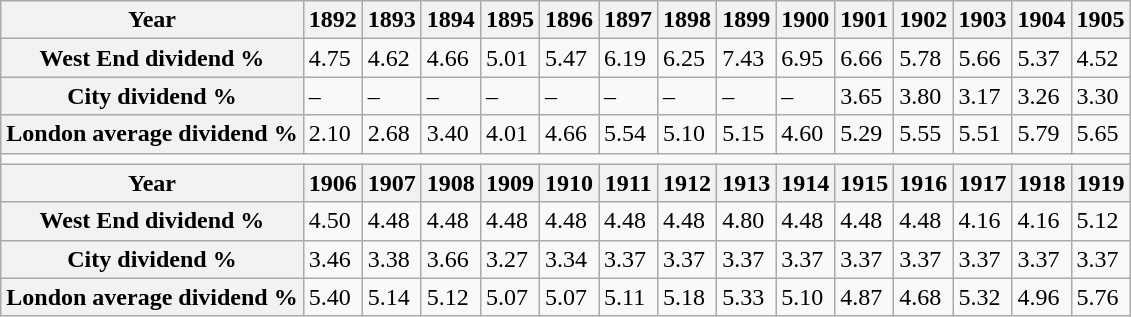<table class="wikitable">
<tr>
<th>Year</th>
<th>1892</th>
<th>1893</th>
<th>1894</th>
<th>1895</th>
<th>1896</th>
<th>1897</th>
<th>1898</th>
<th>1899</th>
<th>1900</th>
<th>1901</th>
<th>1902</th>
<th>1903</th>
<th>1904</th>
<th>1905</th>
</tr>
<tr>
<th>West End dividend %</th>
<td>4.75</td>
<td>4.62</td>
<td>4.66</td>
<td>5.01</td>
<td>5.47</td>
<td>6.19</td>
<td>6.25</td>
<td>7.43</td>
<td>6.95</td>
<td>6.66</td>
<td>5.78</td>
<td>5.66</td>
<td>5.37</td>
<td>4.52</td>
</tr>
<tr>
<th>City dividend %</th>
<td>–</td>
<td>–</td>
<td>–</td>
<td>–</td>
<td>–</td>
<td>–</td>
<td>–</td>
<td>–</td>
<td>–</td>
<td>3.65</td>
<td>3.80</td>
<td>3.17</td>
<td>3.26</td>
<td>3.30</td>
</tr>
<tr>
<th>London average dividend %</th>
<td>2.10</td>
<td>2.68</td>
<td>3.40</td>
<td>4.01</td>
<td>4.66</td>
<td>5.54</td>
<td>5.10</td>
<td>5.15</td>
<td>4.60</td>
<td>5.29</td>
<td>5.55</td>
<td>5.51</td>
<td>5.79</td>
<td>5.65</td>
</tr>
<tr>
<td colspan="15"></td>
</tr>
<tr>
<th>Year</th>
<th>1906</th>
<th>1907</th>
<th>1908</th>
<th>1909</th>
<th>1910</th>
<th>1911</th>
<th>1912</th>
<th>1913</th>
<th>1914</th>
<th>1915</th>
<th>1916</th>
<th>1917</th>
<th>1918</th>
<th>1919</th>
</tr>
<tr>
<th>West End dividend %</th>
<td>4.50</td>
<td>4.48</td>
<td>4.48</td>
<td>4.48</td>
<td>4.48</td>
<td>4.48</td>
<td>4.48</td>
<td>4.80</td>
<td>4.48</td>
<td>4.48</td>
<td>4.48</td>
<td>4.16</td>
<td>4.16</td>
<td>5.12</td>
</tr>
<tr>
<th>City dividend %</th>
<td>3.46</td>
<td>3.38</td>
<td>3.66</td>
<td>3.27</td>
<td>3.34</td>
<td>3.37</td>
<td>3.37</td>
<td>3.37</td>
<td>3.37</td>
<td>3.37</td>
<td>3.37</td>
<td>3.37</td>
<td>3.37</td>
<td>3.37</td>
</tr>
<tr>
<th>London average dividend %</th>
<td>5.40</td>
<td>5.14</td>
<td>5.12</td>
<td>5.07</td>
<td>5.07</td>
<td>5.11</td>
<td>5.18</td>
<td>5.33</td>
<td>5.10</td>
<td>4.87</td>
<td>4.68</td>
<td>5.32</td>
<td>4.96</td>
<td>5.76</td>
</tr>
</table>
